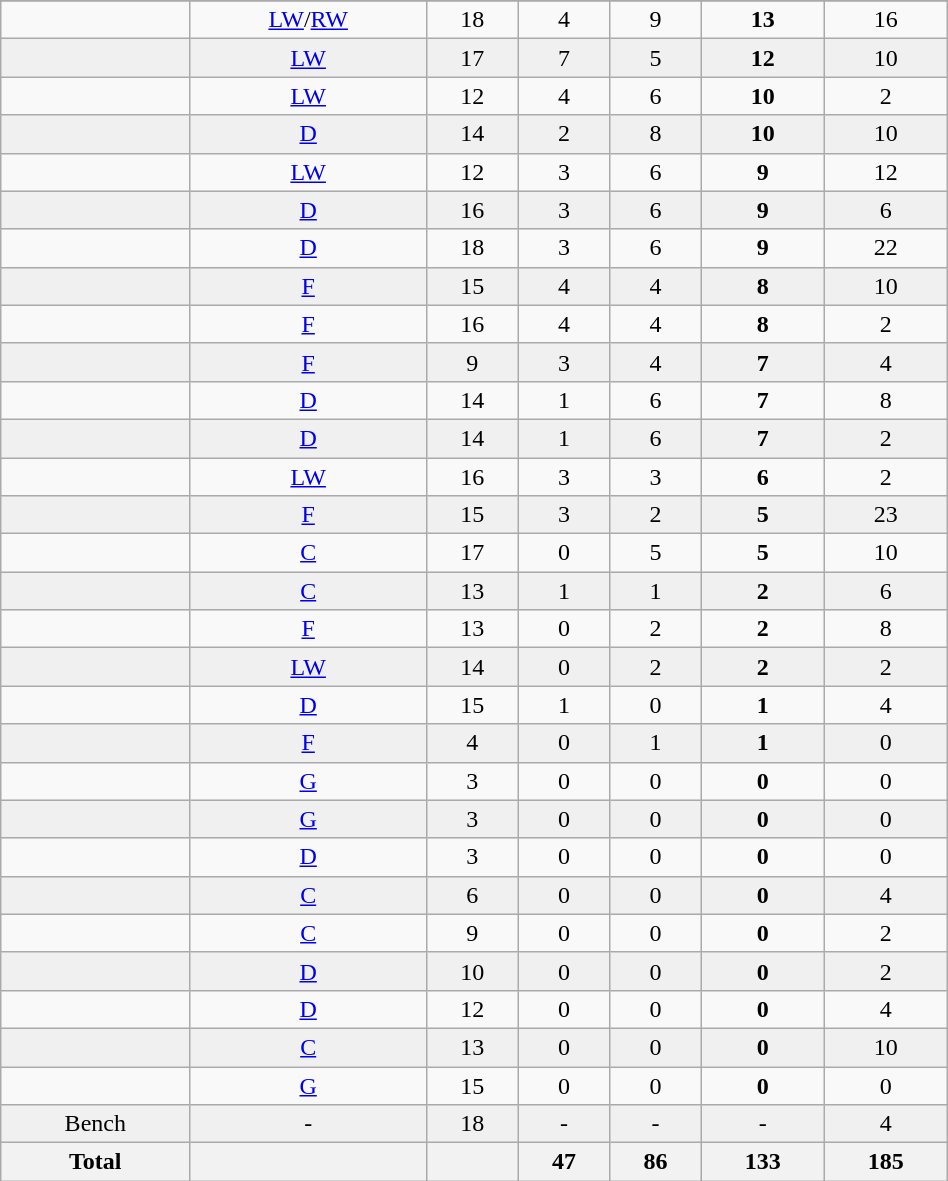<table class="wikitable sortable" width ="50%">
<tr align="center">
</tr>
<tr align="center" bgcolor="">
<td></td>
<td><a href='#'>LW</a>/<a href='#'>RW</a></td>
<td>18</td>
<td>4</td>
<td>9</td>
<td><strong>13</strong></td>
<td>16</td>
</tr>
<tr align="center" bgcolor="f0f0f0">
<td></td>
<td><a href='#'>LW</a></td>
<td>17</td>
<td>7</td>
<td>5</td>
<td><strong>12</strong></td>
<td>10</td>
</tr>
<tr align="center" bgcolor="">
<td></td>
<td><a href='#'>LW</a></td>
<td>12</td>
<td>4</td>
<td>6</td>
<td><strong>10</strong></td>
<td>2</td>
</tr>
<tr align="center" bgcolor="f0f0f0">
<td></td>
<td><a href='#'>D</a></td>
<td>14</td>
<td>2</td>
<td>8</td>
<td><strong>10</strong></td>
<td>10</td>
</tr>
<tr align="center" bgcolor="">
<td></td>
<td><a href='#'>LW</a></td>
<td>12</td>
<td>3</td>
<td>6</td>
<td><strong>9</strong></td>
<td>12</td>
</tr>
<tr align="center" bgcolor="f0f0f0">
<td></td>
<td><a href='#'>D</a></td>
<td>16</td>
<td>3</td>
<td>6</td>
<td><strong>9</strong></td>
<td>6</td>
</tr>
<tr align="center" bgcolor="">
<td></td>
<td><a href='#'>D</a></td>
<td>18</td>
<td>3</td>
<td>6</td>
<td><strong>9</strong></td>
<td>22</td>
</tr>
<tr align="center" bgcolor="f0f0f0">
<td></td>
<td><a href='#'>F</a></td>
<td>15</td>
<td>4</td>
<td>4</td>
<td><strong>8</strong></td>
<td>10</td>
</tr>
<tr align="center" bgcolor="">
<td></td>
<td><a href='#'>F</a></td>
<td>16</td>
<td>4</td>
<td>4</td>
<td><strong>8</strong></td>
<td>2</td>
</tr>
<tr align="center" bgcolor="f0f0f0">
<td></td>
<td><a href='#'>F</a></td>
<td>9</td>
<td>3</td>
<td>4</td>
<td><strong>7</strong></td>
<td>4</td>
</tr>
<tr align="center" bgcolor="">
<td></td>
<td><a href='#'>D</a></td>
<td>14</td>
<td>1</td>
<td>6</td>
<td><strong>7</strong></td>
<td>8</td>
</tr>
<tr align="center" bgcolor="f0f0f0">
<td></td>
<td><a href='#'>D</a></td>
<td>14</td>
<td>1</td>
<td>6</td>
<td><strong>7</strong></td>
<td>2</td>
</tr>
<tr align="center" bgcolor="">
<td></td>
<td><a href='#'>LW</a></td>
<td>16</td>
<td>3</td>
<td>3</td>
<td><strong>6</strong></td>
<td>2</td>
</tr>
<tr align="center" bgcolor="f0f0f0">
<td></td>
<td><a href='#'>F</a></td>
<td>15</td>
<td>3</td>
<td>2</td>
<td><strong>5</strong></td>
<td>23</td>
</tr>
<tr align="center" bgcolor="">
<td></td>
<td><a href='#'>C</a></td>
<td>17</td>
<td>0</td>
<td>5</td>
<td><strong>5</strong></td>
<td>10</td>
</tr>
<tr align="center" bgcolor="f0f0f0">
<td></td>
<td><a href='#'>C</a></td>
<td>13</td>
<td>1</td>
<td>1</td>
<td><strong>2</strong></td>
<td>6</td>
</tr>
<tr align="center" bgcolor="">
<td></td>
<td><a href='#'>F</a></td>
<td>13</td>
<td>0</td>
<td>2</td>
<td><strong>2</strong></td>
<td>8</td>
</tr>
<tr align="center" bgcolor="f0f0f0">
<td></td>
<td><a href='#'>LW</a></td>
<td>14</td>
<td>0</td>
<td>2</td>
<td><strong>2</strong></td>
<td>2</td>
</tr>
<tr align="center" bgcolor="">
<td></td>
<td><a href='#'>D</a></td>
<td>15</td>
<td>1</td>
<td>0</td>
<td><strong>1</strong></td>
<td>4</td>
</tr>
<tr align="center" bgcolor="f0f0f0">
<td></td>
<td><a href='#'>F</a></td>
<td>4</td>
<td>0</td>
<td>1</td>
<td><strong>1</strong></td>
<td>0</td>
</tr>
<tr align="center" bgcolor="">
<td></td>
<td><a href='#'>G</a></td>
<td>3</td>
<td>0</td>
<td>0</td>
<td><strong>0</strong></td>
<td>0</td>
</tr>
<tr align="center" bgcolor="f0f0f0">
<td></td>
<td><a href='#'>G</a></td>
<td>3</td>
<td>0</td>
<td>0</td>
<td><strong>0</strong></td>
<td>0</td>
</tr>
<tr align="center" bgcolor="">
<td></td>
<td><a href='#'>D</a></td>
<td>3</td>
<td>0</td>
<td>0</td>
<td><strong>0</strong></td>
<td>0</td>
</tr>
<tr align="center" bgcolor="f0f0f0">
<td></td>
<td><a href='#'>C</a></td>
<td>6</td>
<td>0</td>
<td>0</td>
<td><strong>0</strong></td>
<td>4</td>
</tr>
<tr align="center" bgcolor="">
<td></td>
<td><a href='#'>C</a></td>
<td>9</td>
<td>0</td>
<td>0</td>
<td><strong>0</strong></td>
<td>2</td>
</tr>
<tr align="center" bgcolor="f0f0f0">
<td></td>
<td><a href='#'>D</a></td>
<td>10</td>
<td>0</td>
<td>0</td>
<td><strong>0</strong></td>
<td>2</td>
</tr>
<tr align="center" bgcolor="">
<td></td>
<td><a href='#'>D</a></td>
<td>12</td>
<td>0</td>
<td>0</td>
<td><strong>0</strong></td>
<td>4</td>
</tr>
<tr align="center" bgcolor="f0f0f0">
<td></td>
<td><a href='#'>C</a></td>
<td>13</td>
<td>0</td>
<td>0</td>
<td><strong>0</strong></td>
<td>10</td>
</tr>
<tr align="center" bgcolor="">
<td></td>
<td><a href='#'>G</a></td>
<td>15</td>
<td>0</td>
<td>0</td>
<td><strong>0</strong></td>
<td>0</td>
</tr>
<tr align="center" bgcolor="f0f0f0">
<td>Bench</td>
<td>-</td>
<td>18</td>
<td>-</td>
<td>-</td>
<td>-</td>
<td>4</td>
</tr>
<tr>
<th>Total</th>
<th></th>
<th></th>
<th>47</th>
<th>86</th>
<th>133</th>
<th>185</th>
</tr>
</table>
